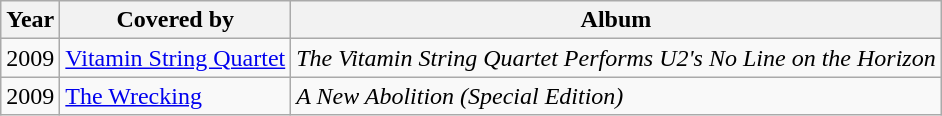<table class="wikitable">
<tr>
<th>Year</th>
<th>Covered by</th>
<th>Album</th>
</tr>
<tr>
<td>2009</td>
<td><a href='#'>Vitamin String Quartet</a></td>
<td><em>The Vitamin String Quartet Performs U2's No Line on the Horizon</em></td>
</tr>
<tr>
<td>2009</td>
<td><a href='#'>The Wrecking</a></td>
<td><em>A New Abolition (Special Edition)</em></td>
</tr>
</table>
